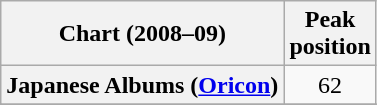<table class="wikitable sortable plainrowheaders" style="text-align:center;">
<tr>
<th scope="col">Chart (2008–09)</th>
<th scope="col">Peak<br>position</th>
</tr>
<tr>
<th scope="row">Japanese Albums (<a href='#'>Oricon</a>)</th>
<td>62</td>
</tr>
<tr>
</tr>
<tr>
</tr>
<tr>
</tr>
</table>
